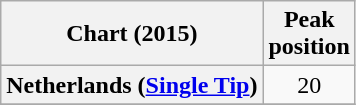<table class="wikitable plainrowheaders" style="text-align:center">
<tr>
<th scope="col">Chart (2015)</th>
<th scope="col">Peak<br>position</th>
</tr>
<tr>
<th scope="row">Netherlands (<a href='#'>Single Tip</a>)</th>
<td>20</td>
</tr>
<tr>
</tr>
</table>
